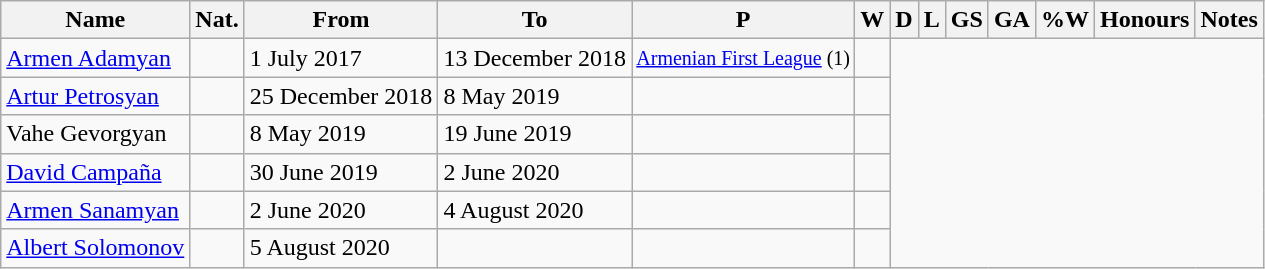<table class="wikitable sortable" style="text-align: center">
<tr>
<th>Name</th>
<th>Nat.</th>
<th class="unsortable">From</th>
<th class="unsortable">To</th>
<th abbr="TOTAL OF MATCHES PLAYED">P</th>
<th abbr="MATCHES WON">W</th>
<th abbr="MATCHES DRAWN">D</th>
<th abbr="MATCHES LOST">L</th>
<th abbr="GOALS SCORED">GS</th>
<th abbr="GOAL AGAINST">GA</th>
<th abbr="PERCENTAGE OF MATCHES WON">%W</th>
<th abbr="HONOURS">Honours</th>
<th abbr="NOTES">Notes</th>
</tr>
<tr>
<td align=left><a href='#'>Armen Adamyan</a></td>
<td align=left></td>
<td align=left>1 July 2017</td>
<td align=left>13 December 2018<br></td>
<td style="text-align:left;font-size:smaller"><a href='#'>Armenian First League</a> (1)</td>
<td></td>
</tr>
<tr>
<td align=left><a href='#'>Artur Petrosyan</a></td>
<td align=left></td>
<td align=left>25 December 2018</td>
<td align=left>8 May 2019<br></td>
<td style="text-align:left;font-size:smaller"></td>
<td></td>
</tr>
<tr>
<td align=left>Vahe Gevorgyan</td>
<td align=left></td>
<td align=left>8 May 2019</td>
<td align=left>19 June 2019<br></td>
<td style="text-align:left;font-size:smaller"></td>
<td></td>
</tr>
<tr>
<td align=left><a href='#'>David Campaña</a></td>
<td align=left></td>
<td align=left>30 June 2019</td>
<td align=left>2 June 2020<br></td>
<td style="text-align:left;font-size:smaller"></td>
<td></td>
</tr>
<tr>
<td align=left><a href='#'>Armen Sanamyan</a> </td>
<td align=left></td>
<td align=left>2 June 2020</td>
<td align=left>4 August 2020<br></td>
<td style="text-align:left;font-size:smaller"></td>
<td></td>
</tr>
<tr>
<td align=left><a href='#'>Albert Solomonov</a></td>
<td align=left></td>
<td align=left>5 August 2020</td>
<td align=left><br></td>
<td style="text-align:left;font-size:smaller"></td>
<td></td>
</tr>
</table>
